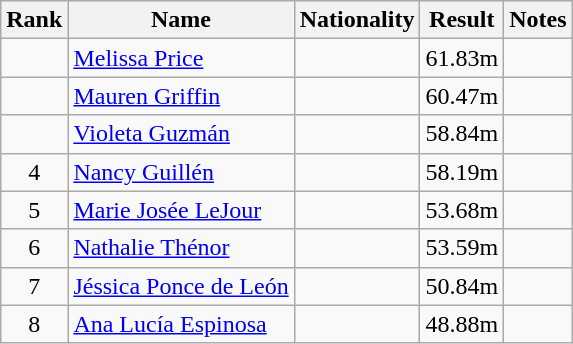<table class="wikitable sortable" style="text-align:center">
<tr>
<th>Rank</th>
<th>Name</th>
<th>Nationality</th>
<th>Result</th>
<th>Notes</th>
</tr>
<tr>
<td align=center></td>
<td align=left><a href='#'>Melissa Price</a></td>
<td align=left></td>
<td>61.83m</td>
<td></td>
</tr>
<tr>
<td align=center></td>
<td align=left><a href='#'>Mauren Griffin</a></td>
<td align=left></td>
<td>60.47m</td>
<td></td>
</tr>
<tr>
<td align=center></td>
<td align=left><a href='#'>Violeta Guzmán</a></td>
<td align=left></td>
<td>58.84m</td>
<td></td>
</tr>
<tr>
<td align=center>4</td>
<td align=left><a href='#'>Nancy Guillén</a></td>
<td align=left></td>
<td>58.19m</td>
<td></td>
</tr>
<tr>
<td align=center>5</td>
<td align=left><a href='#'>Marie Josée LeJour</a></td>
<td align=left></td>
<td>53.68m</td>
<td></td>
</tr>
<tr>
<td align=center>6</td>
<td align=left><a href='#'>Nathalie Thénor</a></td>
<td align=left></td>
<td>53.59m</td>
<td></td>
</tr>
<tr>
<td align=center>7</td>
<td align=left><a href='#'>Jéssica Ponce de León</a></td>
<td align=left></td>
<td>50.84m</td>
<td></td>
</tr>
<tr>
<td align=center>8</td>
<td align=left><a href='#'>Ana Lucía Espinosa</a></td>
<td align=left></td>
<td>48.88m</td>
<td></td>
</tr>
</table>
